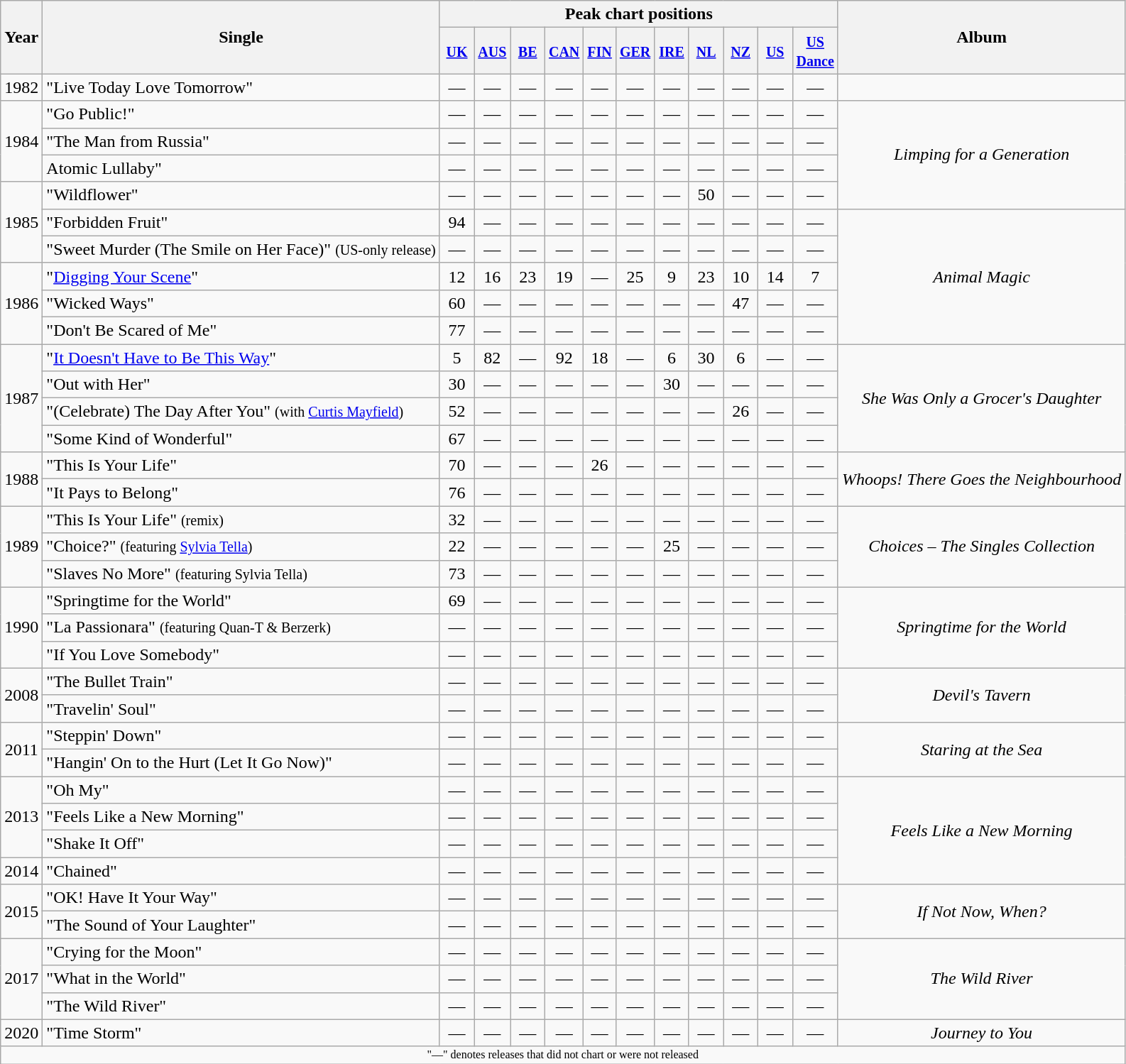<table class="wikitable" style="text-align:center;">
<tr>
<th rowspan="2">Year</th>
<th rowspan="2">Single</th>
<th colspan="11">Peak chart positions</th>
<th rowspan="2">Album</th>
</tr>
<tr>
<th width="25"><small><a href='#'>UK</a></small><br></th>
<th width="25"><small><a href='#'>AUS</a></small><br></th>
<th width="25"><small><a href='#'>BE</a></small><br></th>
<th width="25"><small><a href='#'>CAN</a></small><br></th>
<th><small><a href='#'>FIN</a></small><br></th>
<th width="25"><small><a href='#'>GER</a></small><br></th>
<th width="25"><small><a href='#'>IRE</a></small><br></th>
<th width="25"><small><a href='#'>NL</a></small><br></th>
<th width="25"><small><a href='#'>NZ</a></small><br></th>
<th width="25"><small><a href='#'>US</a></small><br></th>
<th width="25"><small><a href='#'>US Dance</a></small><br></th>
</tr>
<tr>
<td style="text-align:center;">1982</td>
<td align="left">"Live Today Love Tomorrow"</td>
<td style="text-align:center;">—</td>
<td style="text-align:center;">—</td>
<td style="text-align:center;">—</td>
<td style="text-align:center;">—</td>
<td>—</td>
<td style="text-align:center;">—</td>
<td style="text-align:center;">—</td>
<td style="text-align:center;">—</td>
<td style="text-align:center;">—</td>
<td style="text-align:center;">—</td>
<td style="text-align:center;">—</td>
<td></td>
</tr>
<tr>
<td rowspan="3">1984</td>
<td align="left">"Go Public!"</td>
<td style="text-align:center;">—</td>
<td style="text-align:center;">—</td>
<td style="text-align:center;">—</td>
<td style="text-align:center;">—</td>
<td>—</td>
<td style="text-align:center;">—</td>
<td style="text-align:center;">—</td>
<td style="text-align:center;">—</td>
<td style="text-align:center;">—</td>
<td style="text-align:center;">—</td>
<td style="text-align:center;">—</td>
<td rowspan="4"><em>Limping for a Generation</em></td>
</tr>
<tr>
<td align="left">"The Man from Russia"</td>
<td style="text-align:center;">—</td>
<td style="text-align:center;">—</td>
<td style="text-align:center;">—</td>
<td style="text-align:center;">—</td>
<td>—</td>
<td style="text-align:center;">—</td>
<td style="text-align:center;">—</td>
<td style="text-align:center;">—</td>
<td style="text-align:center;">—</td>
<td style="text-align:center;">—</td>
<td style="text-align:center;">—</td>
</tr>
<tr>
<td align="left">Atomic Lullaby"</td>
<td style="text-align:center;">—</td>
<td style="text-align:center;">—</td>
<td style="text-align:center;">—</td>
<td style="text-align:center;">—</td>
<td>—</td>
<td style="text-align:center;">—</td>
<td style="text-align:center;">—</td>
<td style="text-align:center;">—</td>
<td style="text-align:center;">—</td>
<td style="text-align:center;">—</td>
<td>—</td>
</tr>
<tr>
<td rowspan="3">1985</td>
<td align="left">"Wildflower"</td>
<td style="text-align:center;">—</td>
<td style="text-align:center;">—</td>
<td style="text-align:center;">—</td>
<td style="text-align:center;">—</td>
<td>—</td>
<td style="text-align:center;">—</td>
<td style="text-align:center;">—</td>
<td style="text-align:center;">50</td>
<td style="text-align:center;">—</td>
<td style="text-align:center;">—</td>
<td style="text-align:center;">—</td>
</tr>
<tr>
<td align="left">"Forbidden Fruit"</td>
<td style="text-align:center;">94</td>
<td style="text-align:center;">—</td>
<td style="text-align:center;">—</td>
<td style="text-align:center;">—</td>
<td>—</td>
<td style="text-align:center;">—</td>
<td style="text-align:center;">—</td>
<td style="text-align:center;">—</td>
<td style="text-align:center;">—</td>
<td style="text-align:center;">—</td>
<td style="text-align:center;">—</td>
<td rowspan="5"><em>Animal Magic</em></td>
</tr>
<tr>
<td align="left">"Sweet Murder (The Smile on Her Face)" <small>(US-only release)</small></td>
<td style="text-align:center;">—</td>
<td style="text-align:center;">—</td>
<td style="text-align:center;">—</td>
<td style="text-align:center;">—</td>
<td>—</td>
<td style="text-align:center;">—</td>
<td style="text-align:center;">—</td>
<td style="text-align:center;">—</td>
<td style="text-align:center;">—</td>
<td style="text-align:center;">—</td>
<td style="text-align:center;">—</td>
</tr>
<tr>
<td rowspan="3">1986</td>
<td align="left">"<a href='#'>Digging Your Scene</a>"</td>
<td style="text-align:center;">12</td>
<td style="text-align:center;">16</td>
<td style="text-align:center;">23</td>
<td style="text-align:center;">19</td>
<td>—</td>
<td style="text-align:center;">25</td>
<td style="text-align:center;">9</td>
<td style="text-align:center;">23</td>
<td style="text-align:center;">10</td>
<td style="text-align:center;">14</td>
<td style="text-align:center;">7</td>
</tr>
<tr>
<td align="left">"Wicked Ways"</td>
<td style="text-align:center;">60</td>
<td style="text-align:center;">—</td>
<td style="text-align:center;">—</td>
<td style="text-align:center;">—</td>
<td>—</td>
<td style="text-align:center;">—</td>
<td style="text-align:center;">—</td>
<td style="text-align:center;">—</td>
<td style="text-align:center;">47</td>
<td style="text-align:center;">—</td>
<td>—</td>
</tr>
<tr>
<td align="left">"Don't Be Scared of Me"</td>
<td style="text-align:center;">77</td>
<td style="text-align:center;">—</td>
<td style="text-align:center;">—</td>
<td style="text-align:center;">—</td>
<td>—</td>
<td style="text-align:center;">—</td>
<td style="text-align:center;">—</td>
<td style="text-align:center;">—</td>
<td style="text-align:center;">—</td>
<td style="text-align:center;">—</td>
<td style="text-align:center;">—</td>
</tr>
<tr>
<td rowspan="4">1987</td>
<td align="left">"<a href='#'>It Doesn't Have to Be This Way</a>"</td>
<td style="text-align:center;">5</td>
<td style="text-align:center;">82</td>
<td style="text-align:center;">—</td>
<td style="text-align:center;">92</td>
<td>18</td>
<td style="text-align:center;">—</td>
<td style="text-align:center;">6</td>
<td style="text-align:center;">30</td>
<td style="text-align:center;">6</td>
<td style="text-align:center;">—</td>
<td style="text-align:center;">—</td>
<td rowspan="4"><em>She Was Only a Grocer's Daughter</em></td>
</tr>
<tr>
<td align="left">"Out with Her"</td>
<td style="text-align:center;">30</td>
<td style="text-align:center;">—</td>
<td style="text-align:center;">—</td>
<td style="text-align:center;">—</td>
<td>—</td>
<td style="text-align:center;">—</td>
<td style="text-align:center;">30</td>
<td style="text-align:center;">—</td>
<td style="text-align:center;">—</td>
<td style="text-align:center;">—</td>
<td style="text-align:center;">—</td>
</tr>
<tr>
<td align="left">"(Celebrate) The Day After You" <small>(with <a href='#'>Curtis Mayfield</a>)</small></td>
<td style="text-align:center;">52</td>
<td style="text-align:center;">—</td>
<td style="text-align:center;">—</td>
<td style="text-align:center;">—</td>
<td>—</td>
<td style="text-align:center;">—</td>
<td style="text-align:center;">—</td>
<td style="text-align:center;">—</td>
<td style="text-align:center;">26</td>
<td style="text-align:center;">—</td>
<td style="text-align:center;">—</td>
</tr>
<tr>
<td align="left">"Some Kind of Wonderful"</td>
<td style="text-align:center;">67</td>
<td style="text-align:center;">—</td>
<td style="text-align:center;">—</td>
<td style="text-align:center;">—</td>
<td>—</td>
<td style="text-align:center;">—</td>
<td style="text-align:center;">—</td>
<td style="text-align:center;">—</td>
<td style="text-align:center;">—</td>
<td style="text-align:center;">—</td>
<td style="text-align:center;">—</td>
</tr>
<tr>
<td rowspan="2">1988</td>
<td align="left">"This Is Your Life"</td>
<td style="text-align:center;">70</td>
<td style="text-align:center;">—</td>
<td style="text-align:center;">—</td>
<td style="text-align:center;">—</td>
<td>26</td>
<td style="text-align:center;">—</td>
<td style="text-align:center;">—</td>
<td style="text-align:center;">—</td>
<td style="text-align:center;">—</td>
<td style="text-align:center;">—</td>
<td style="text-align:center;">—</td>
<td rowspan="2"><em>Whoops! There Goes the Neighbourhood</em></td>
</tr>
<tr>
<td align="left">"It Pays to Belong"</td>
<td style="text-align:center;">76</td>
<td style="text-align:center;">—</td>
<td style="text-align:center;">—</td>
<td style="text-align:center;">—</td>
<td>—</td>
<td style="text-align:center;">—</td>
<td style="text-align:center;">—</td>
<td style="text-align:center;">—</td>
<td style="text-align:center;">—</td>
<td style="text-align:center;">—</td>
<td style="text-align:center;">—</td>
</tr>
<tr>
<td rowspan="3">1989</td>
<td align="left">"This Is Your Life" <small>(remix)</small></td>
<td>32</td>
<td>—</td>
<td>—</td>
<td>—</td>
<td>—</td>
<td>—</td>
<td>—</td>
<td>—</td>
<td>—</td>
<td>—</td>
<td>—</td>
<td rowspan="3"><em>Choices – The Singles Collection</em></td>
</tr>
<tr>
<td align="left">"Choice?" <small>(featuring <a href='#'>Sylvia Tella</a>)</small></td>
<td style="text-align:center;">22</td>
<td style="text-align:center;">—</td>
<td style="text-align:center;">—</td>
<td style="text-align:center;">—</td>
<td>—</td>
<td style="text-align:center;">—</td>
<td style="text-align:center;">25</td>
<td style="text-align:center;">—</td>
<td style="text-align:center;">—</td>
<td style="text-align:center;">—</td>
<td style="text-align:center;">—</td>
</tr>
<tr>
<td align="left">"Slaves No More" <small>(featuring Sylvia Tella)</small></td>
<td style="text-align:center;">73</td>
<td style="text-align:center;">—</td>
<td style="text-align:center;">—</td>
<td style="text-align:center;">—</td>
<td>—</td>
<td style="text-align:center;">—</td>
<td style="text-align:center;">—</td>
<td style="text-align:center;">—</td>
<td style="text-align:center;">—</td>
<td style="text-align:center;">—</td>
<td style="text-align:center;">—</td>
</tr>
<tr>
<td rowspan="3">1990</td>
<td align="left">"Springtime for the World"</td>
<td style="text-align:center;">69</td>
<td style="text-align:center;">—</td>
<td style="text-align:center;">—</td>
<td style="text-align:center;">—</td>
<td>—</td>
<td style="text-align:center;">—</td>
<td style="text-align:center;">—</td>
<td style="text-align:center;">—</td>
<td style="text-align:center;">—</td>
<td style="text-align:center;">—</td>
<td style="text-align:center;">—</td>
<td rowspan="3"><em>Springtime for the World</em></td>
</tr>
<tr>
<td align="left">"La Passionara" <small>(featuring Quan-T & Berzerk)</small></td>
<td style="text-align:center;">—</td>
<td style="text-align:center;">—</td>
<td style="text-align:center;">—</td>
<td style="text-align:center;">—</td>
<td>—</td>
<td style="text-align:center;">—</td>
<td style="text-align:center;">—</td>
<td style="text-align:center;">—</td>
<td style="text-align:center;">—</td>
<td style="text-align:center;">—</td>
<td style="text-align:center;">—</td>
</tr>
<tr>
<td align="left">"If You Love Somebody"</td>
<td style="text-align:center;">—</td>
<td style="text-align:center;">—</td>
<td style="text-align:center;">—</td>
<td style="text-align:center;">—</td>
<td>—</td>
<td style="text-align:center;">—</td>
<td style="text-align:center;">—</td>
<td style="text-align:center;">—</td>
<td style="text-align:center;">—</td>
<td style="text-align:center;">—</td>
<td style="text-align:center;">—</td>
</tr>
<tr>
<td rowspan="2">2008</td>
<td align="left">"The Bullet Train"</td>
<td style="text-align:center;">—</td>
<td style="text-align:center;">—</td>
<td style="text-align:center;">—</td>
<td style="text-align:center;">—</td>
<td>—</td>
<td style="text-align:center;">—</td>
<td style="text-align:center;">—</td>
<td style="text-align:center;">—</td>
<td style="text-align:center;">—</td>
<td style="text-align:center;">—</td>
<td style="text-align:center;">—</td>
<td rowspan="2"><em>Devil's Tavern</em></td>
</tr>
<tr>
<td align="left">"Travelin' Soul"</td>
<td style="text-align:center;">—</td>
<td style="text-align:center;">—</td>
<td style="text-align:center;">—</td>
<td style="text-align:center;">—</td>
<td>—</td>
<td style="text-align:center;">—</td>
<td style="text-align:center;">—</td>
<td style="text-align:center;">—</td>
<td style="text-align:center;">—</td>
<td style="text-align:center;">—</td>
<td style="text-align:center;">—</td>
</tr>
<tr>
<td rowspan="2">2011</td>
<td align="left">"Steppin' Down"</td>
<td style="text-align:center;">—</td>
<td style="text-align:center;">—</td>
<td style="text-align:center;">—</td>
<td style="text-align:center;">—</td>
<td>—</td>
<td style="text-align:center;">—</td>
<td style="text-align:center;">—</td>
<td style="text-align:center;">—</td>
<td style="text-align:center;">—</td>
<td style="text-align:center;">—</td>
<td style="text-align:center;">—</td>
<td rowspan="2"><em>Staring at the Sea</em></td>
</tr>
<tr>
<td align="left">"Hangin' On to the Hurt (Let It Go Now)"</td>
<td style="text-align:center;">—</td>
<td style="text-align:center;">—</td>
<td style="text-align:center;">—</td>
<td style="text-align:center;">—</td>
<td>—</td>
<td style="text-align:center;">—</td>
<td style="text-align:center;">—</td>
<td style="text-align:center;">—</td>
<td style="text-align:center;">—</td>
<td style="text-align:center;">—</td>
<td style="text-align:center;">—</td>
</tr>
<tr>
<td rowspan="3">2013</td>
<td align="left">"Oh My"</td>
<td style="text-align:center;">—</td>
<td style="text-align:center;">—</td>
<td style="text-align:center;">—</td>
<td style="text-align:center;">—</td>
<td>—</td>
<td style="text-align:center;">—</td>
<td style="text-align:center;">—</td>
<td style="text-align:center;">—</td>
<td style="text-align:center;">—</td>
<td style="text-align:center;">—</td>
<td style="text-align:center;">—</td>
<td rowspan="4"><em>Feels Like a New Morning</em></td>
</tr>
<tr>
<td align="left">"Feels Like a New Morning"</td>
<td style="text-align:center;">—</td>
<td style="text-align:center;">—</td>
<td style="text-align:center;">—</td>
<td style="text-align:center;">—</td>
<td>—</td>
<td style="text-align:center;">—</td>
<td style="text-align:center;">—</td>
<td style="text-align:center;">—</td>
<td style="text-align:center;">—</td>
<td style="text-align:center;">—</td>
<td style="text-align:center;">—</td>
</tr>
<tr>
<td align="left">"Shake It Off"</td>
<td style="text-align:center;">—</td>
<td style="text-align:center;">—</td>
<td style="text-align:center;">—</td>
<td style="text-align:center;">—</td>
<td>—</td>
<td style="text-align:center;">—</td>
<td style="text-align:center;">—</td>
<td style="text-align:center;">—</td>
<td style="text-align:center;">—</td>
<td style="text-align:center;">—</td>
<td style="text-align:center;">—</td>
</tr>
<tr>
<td>2014</td>
<td align="left">"Chained"</td>
<td style="text-align:center;">—</td>
<td style="text-align:center;">—</td>
<td style="text-align:center;">—</td>
<td style="text-align:center;">—</td>
<td>—</td>
<td style="text-align:center;">—</td>
<td style="text-align:center;">—</td>
<td style="text-align:center;">—</td>
<td style="text-align:center;">—</td>
<td style="text-align:center;">—</td>
<td style="text-align:center;">—</td>
</tr>
<tr>
<td rowspan="2">2015</td>
<td align="left">"OK! Have It Your Way"</td>
<td>—</td>
<td>—</td>
<td>—</td>
<td>—</td>
<td>—</td>
<td>—</td>
<td>—</td>
<td>—</td>
<td>—</td>
<td>—</td>
<td>—</td>
<td rowspan="2"><em>If Not Now, When?</em></td>
</tr>
<tr>
<td align="left">"The Sound of Your Laughter"</td>
<td>—</td>
<td>—</td>
<td>—</td>
<td>—</td>
<td>—</td>
<td>—</td>
<td>—</td>
<td>—</td>
<td>—</td>
<td>—</td>
<td>—</td>
</tr>
<tr>
<td rowspan="3">2017</td>
<td align="left">"Crying for the Moon"</td>
<td>—</td>
<td>—</td>
<td>—</td>
<td>—</td>
<td>—</td>
<td>—</td>
<td>—</td>
<td>—</td>
<td>—</td>
<td>—</td>
<td>—</td>
<td rowspan="3"><em>The Wild River</em></td>
</tr>
<tr>
<td align="left">"What in the World"</td>
<td>—</td>
<td>—</td>
<td>—</td>
<td>—</td>
<td>—</td>
<td>—</td>
<td>—</td>
<td>—</td>
<td>—</td>
<td>—</td>
<td>—</td>
</tr>
<tr>
<td align="left">"The Wild River"</td>
<td>—</td>
<td>—</td>
<td>—</td>
<td>—</td>
<td>—</td>
<td>—</td>
<td>—</td>
<td>—</td>
<td>—</td>
<td>—</td>
<td>—</td>
</tr>
<tr>
<td>2020</td>
<td align="left">"Time Storm"</td>
<td>—</td>
<td>—</td>
<td>—</td>
<td>—</td>
<td>—</td>
<td>—</td>
<td>—</td>
<td>—</td>
<td>—</td>
<td>—</td>
<td>—</td>
<td><em>Journey to You</em></td>
</tr>
<tr>
<td colspan="14" style="font-size:8pt">"—" denotes releases that did not chart or were not released</td>
</tr>
</table>
